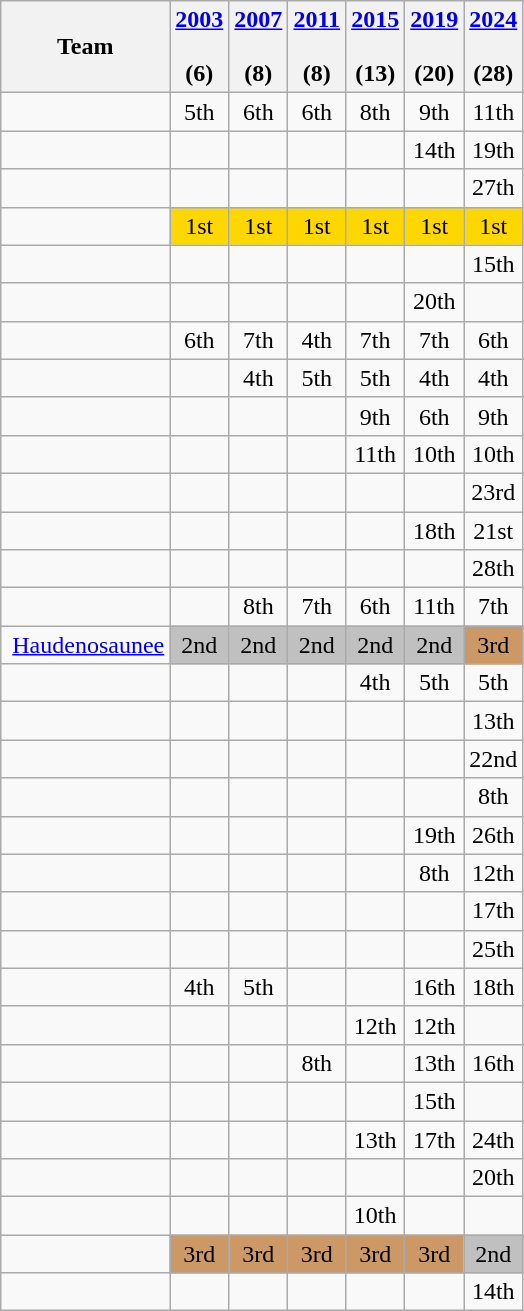<table class="wikitable"  style="text-align:center;">
<tr>
<th align=left>Team</th>
<th><a href='#'>2003</a><br><br>(6)</th>
<th><a href='#'>2007</a><br><br>(8)</th>
<th><a href='#'>2011</a><br><br>(8)</th>
<th><a href='#'>2015</a><br><br>(13)</th>
<th><a href='#'>2019</a><br><br>(20)</th>
<th><a href='#'>2024</a><br><br>(28)</th>
</tr>
<tr>
<td align=left></td>
<td>5th</td>
<td>6th</td>
<td>6th</td>
<td>8th</td>
<td>9th</td>
<td>11th</td>
</tr>
<tr>
<td align=left></td>
<td></td>
<td></td>
<td></td>
<td></td>
<td>14th</td>
<td>19th</td>
</tr>
<tr>
<td align=left></td>
<td></td>
<td></td>
<td></td>
<td></td>
<td></td>
<td>27th</td>
</tr>
<tr>
<td align=left></td>
<td bgcolor=gold>1st</td>
<td bgcolor=gold>1st</td>
<td bgcolor=gold>1st</td>
<td bgcolor=gold>1st</td>
<td bgcolor=gold>1st</td>
<td bgcolor=gold>1st</td>
</tr>
<tr>
<td align=left></td>
<td></td>
<td></td>
<td></td>
<td></td>
<td></td>
<td>15th</td>
</tr>
<tr>
<td align=left></td>
<td></td>
<td></td>
<td></td>
<td></td>
<td>20th</td>
<td></td>
</tr>
<tr>
<td align=left></td>
<td>6th</td>
<td>7th</td>
<td>4th</td>
<td>7th</td>
<td>7th</td>
<td>6th</td>
</tr>
<tr>
<td align=left></td>
<td></td>
<td>4th</td>
<td>5th</td>
<td>5th</td>
<td>4th</td>
<td>4th</td>
</tr>
<tr>
<td align=left></td>
<td></td>
<td></td>
<td></td>
<td>9th</td>
<td>6th</td>
<td>9th</td>
</tr>
<tr>
<td align=left></td>
<td></td>
<td></td>
<td></td>
<td>11th</td>
<td>10th</td>
<td>10th</td>
</tr>
<tr>
<td align=left></td>
<td></td>
<td></td>
<td></td>
<td></td>
<td></td>
<td>23rd</td>
</tr>
<tr>
<td align="left"></td>
<td></td>
<td></td>
<td></td>
<td></td>
<td>18th</td>
<td>21st</td>
</tr>
<tr>
<td align="left"></td>
<td></td>
<td></td>
<td></td>
<td></td>
<td></td>
<td>28th</td>
</tr>
<tr>
<td align="left"></td>
<td></td>
<td>8th</td>
<td>7th</td>
<td>6th</td>
<td>11th</td>
<td>7th</td>
</tr>
<tr>
<td align="left"> <a href='#'>Haudenosaunee</a></td>
<td bgcolor="silver">2nd</td>
<td bgcolor="silver">2nd</td>
<td bgcolor="silver">2nd</td>
<td bgcolor="silver">2nd</td>
<td bgcolor="silver">2nd</td>
<td bgcolor="cc9966">3rd</td>
</tr>
<tr>
<td align="left"></td>
<td></td>
<td></td>
<td></td>
<td>4th</td>
<td>5th</td>
<td>5th</td>
</tr>
<tr>
<td align=left></td>
<td></td>
<td></td>
<td></td>
<td></td>
<td></td>
<td>13th</td>
</tr>
<tr>
<td align="left"></td>
<td></td>
<td></td>
<td></td>
<td></td>
<td></td>
<td>22nd</td>
</tr>
<tr>
<td align="left"></td>
<td></td>
<td></td>
<td></td>
<td></td>
<td></td>
<td>8th</td>
</tr>
<tr>
<td align="left"></td>
<td></td>
<td></td>
<td></td>
<td></td>
<td>19th</td>
<td>26th</td>
</tr>
<tr>
<td align="left"></td>
<td></td>
<td></td>
<td></td>
<td></td>
<td>8th</td>
<td>12th</td>
</tr>
<tr>
<td align="left"></td>
<td></td>
<td></td>
<td></td>
<td></td>
<td></td>
<td>17th</td>
</tr>
<tr>
<td align="left"></td>
<td></td>
<td></td>
<td></td>
<td></td>
<td></td>
<td>25th</td>
</tr>
<tr>
<td align="left"></td>
<td>4th</td>
<td>5th</td>
<td></td>
<td></td>
<td>16th</td>
<td>18th</td>
</tr>
<tr>
<td align="left"></td>
<td></td>
<td></td>
<td></td>
<td>12th</td>
<td>12th</td>
<td></td>
</tr>
<tr>
<td align="left"></td>
<td></td>
<td></td>
<td>8th</td>
<td></td>
<td>13th</td>
<td>16th</td>
</tr>
<tr>
<td align="left"></td>
<td></td>
<td></td>
<td></td>
<td></td>
<td>15th</td>
<td></td>
</tr>
<tr>
<td align="left"></td>
<td></td>
<td></td>
<td></td>
<td>13th</td>
<td>17th</td>
<td>24th</td>
</tr>
<tr>
<td align="left"></td>
<td></td>
<td></td>
<td></td>
<td></td>
<td></td>
<td>20th</td>
</tr>
<tr>
<td align="left"></td>
<td></td>
<td></td>
<td></td>
<td>10th</td>
<td></td>
<td></td>
</tr>
<tr>
<td align="left"></td>
<td bgcolor="cc9966">3rd</td>
<td bgcolor="cc9966">3rd</td>
<td bgcolor="cc9966">3rd</td>
<td bgcolor="cc9966">3rd</td>
<td bgcolor="cc9966">3rd</td>
<td bgcolor="silver">2nd</td>
</tr>
<tr>
<td align="left"></td>
<td></td>
<td></td>
<td></td>
<td></td>
<td></td>
<td>14th</td>
</tr>
</table>
